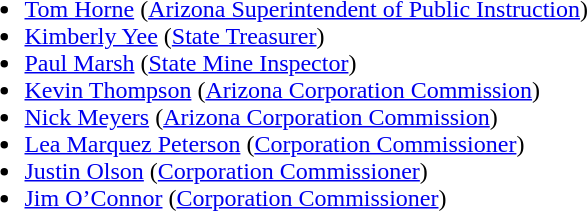<table>
<tr>
<td><br><ul><li><a href='#'>Tom Horne</a> (<a href='#'>Arizona Superintendent of Public Instruction</a>)</li><li><a href='#'>Kimberly Yee</a> (<a href='#'>State Treasurer</a>)</li><li><a href='#'>Paul Marsh</a> (<a href='#'>State Mine Inspector</a>)</li><li><a href='#'>Kevin Thompson</a> (<a href='#'>Arizona Corporation Commission</a>)</li><li><a href='#'>Nick Meyers</a> (<a href='#'>Arizona Corporation Commission</a>)</li><li><a href='#'>Lea Marquez Peterson</a> (<a href='#'>Corporation Commissioner</a>)</li><li><a href='#'>Justin Olson</a> (<a href='#'>Corporation Commissioner</a>)</li><li><a href='#'>Jim O’Connor</a> (<a href='#'>Corporation Commissioner</a>)</li></ul></td>
</tr>
</table>
